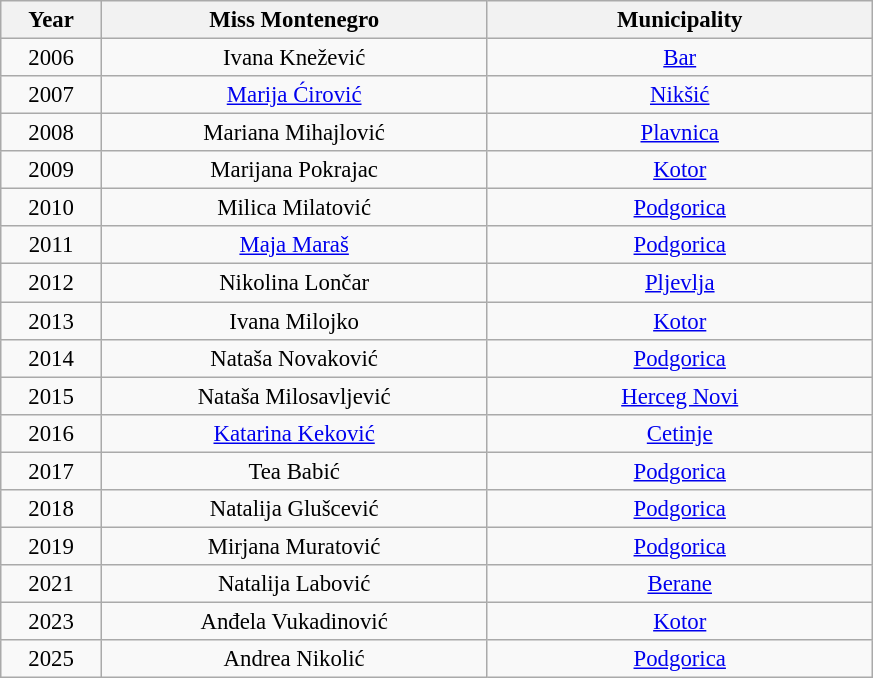<table class="wikitable sortable" style="font-size: 95%; text-align:center">
<tr>
<th width="60">Year</th>
<th width="250">Miss Montenegro</th>
<th width="250">Municipality</th>
</tr>
<tr>
<td>2006</td>
<td>Ivana Knežević</td>
<td><a href='#'>Bar</a></td>
</tr>
<tr>
<td>2007</td>
<td><a href='#'>Marija Ćirović</a></td>
<td><a href='#'>Nikšić</a></td>
</tr>
<tr>
<td>2008</td>
<td>Mariana Mihajlović</td>
<td><a href='#'>Plavnica</a></td>
</tr>
<tr>
<td>2009</td>
<td>Marijana Pokrajac</td>
<td><a href='#'>Kotor</a></td>
</tr>
<tr>
<td>2010</td>
<td>Milica Milatović</td>
<td><a href='#'>Podgorica</a></td>
</tr>
<tr>
<td>2011</td>
<td><a href='#'>Maja Maraš</a></td>
<td><a href='#'>Podgorica</a></td>
</tr>
<tr>
<td>2012</td>
<td>Nikolina Lončar</td>
<td><a href='#'>Pljevlja</a></td>
</tr>
<tr>
<td>2013</td>
<td>Ivana Milojko</td>
<td><a href='#'>Kotor</a></td>
</tr>
<tr>
<td>2014</td>
<td>Nataša Novaković</td>
<td><a href='#'>Podgorica</a></td>
</tr>
<tr>
<td>2015</td>
<td>Nataša Milosavljević</td>
<td><a href='#'>Herceg Novi</a></td>
</tr>
<tr>
<td>2016</td>
<td><a href='#'>Katarina Keković</a></td>
<td><a href='#'>Cetinje</a></td>
</tr>
<tr>
<td>2017</td>
<td>Tea Babić</td>
<td><a href='#'>Podgorica</a></td>
</tr>
<tr>
<td>2018</td>
<td>Natalija Glušcević</td>
<td><a href='#'>Podgorica</a></td>
</tr>
<tr>
<td>2019</td>
<td>Mirjana Muratović</td>
<td><a href='#'>Podgorica</a></td>
</tr>
<tr>
<td>2021</td>
<td>Natalija Labović</td>
<td><a href='#'>Berane</a></td>
</tr>
<tr>
<td>2023</td>
<td>Anđela Vukadinović</td>
<td><a href='#'>Kotor</a></td>
</tr>
<tr>
<td>2025</td>
<td>Andrea Nikolić</td>
<td><a href='#'>Podgorica</a></td>
</tr>
</table>
